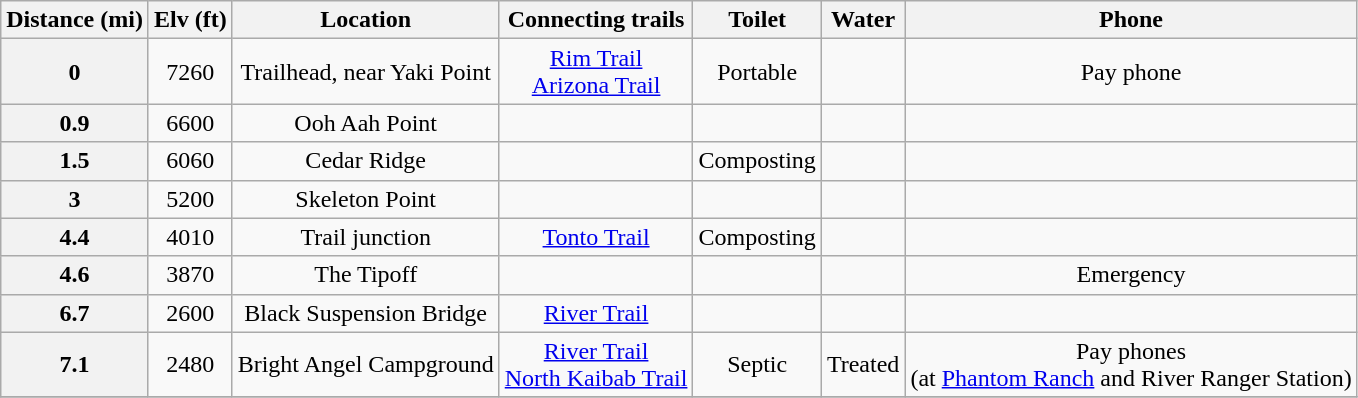<table class="wikitable" style="text-align:center">
<tr>
<th>Distance (mi)</th>
<th>Elv (ft)</th>
<th>Location</th>
<th>Connecting trails</th>
<th>Toilet</th>
<th>Water</th>
<th>Phone</th>
</tr>
<tr>
<th>0</th>
<td>7260</td>
<td>Trailhead, near Yaki Point</td>
<td><a href='#'>Rim Trail</a><br><a href='#'>Arizona Trail</a></td>
<td>Portable</td>
<td></td>
<td>Pay phone</td>
</tr>
<tr>
<th>0.9</th>
<td>6600</td>
<td>Ooh Aah Point</td>
<td></td>
<td></td>
<td></td>
<td></td>
</tr>
<tr>
<th>1.5</th>
<td>6060</td>
<td>Cedar Ridge</td>
<td></td>
<td>Composting</td>
<td></td>
<td></td>
</tr>
<tr>
<th>3</th>
<td>5200</td>
<td>Skeleton Point</td>
<td></td>
<td></td>
<td></td>
<td></td>
</tr>
<tr>
<th>4.4</th>
<td>4010</td>
<td>Trail junction</td>
<td><a href='#'>Tonto Trail</a></td>
<td>Composting</td>
<td></td>
<td></td>
</tr>
<tr>
<th>4.6</th>
<td>3870</td>
<td>The Tipoff</td>
<td></td>
<td></td>
<td></td>
<td>Emergency</td>
</tr>
<tr>
<th>6.7</th>
<td>2600</td>
<td>Black Suspension Bridge</td>
<td><a href='#'>River Trail</a></td>
<td></td>
<td></td>
<td></td>
</tr>
<tr>
<th>7.1</th>
<td>2480</td>
<td>Bright Angel Campground</td>
<td><a href='#'>River Trail</a><br><a href='#'>North Kaibab Trail</a></td>
<td>Septic</td>
<td>Treated</td>
<td>Pay phones<br>(at <a href='#'>Phantom Ranch</a> and River Ranger Station)</td>
</tr>
<tr>
</tr>
</table>
